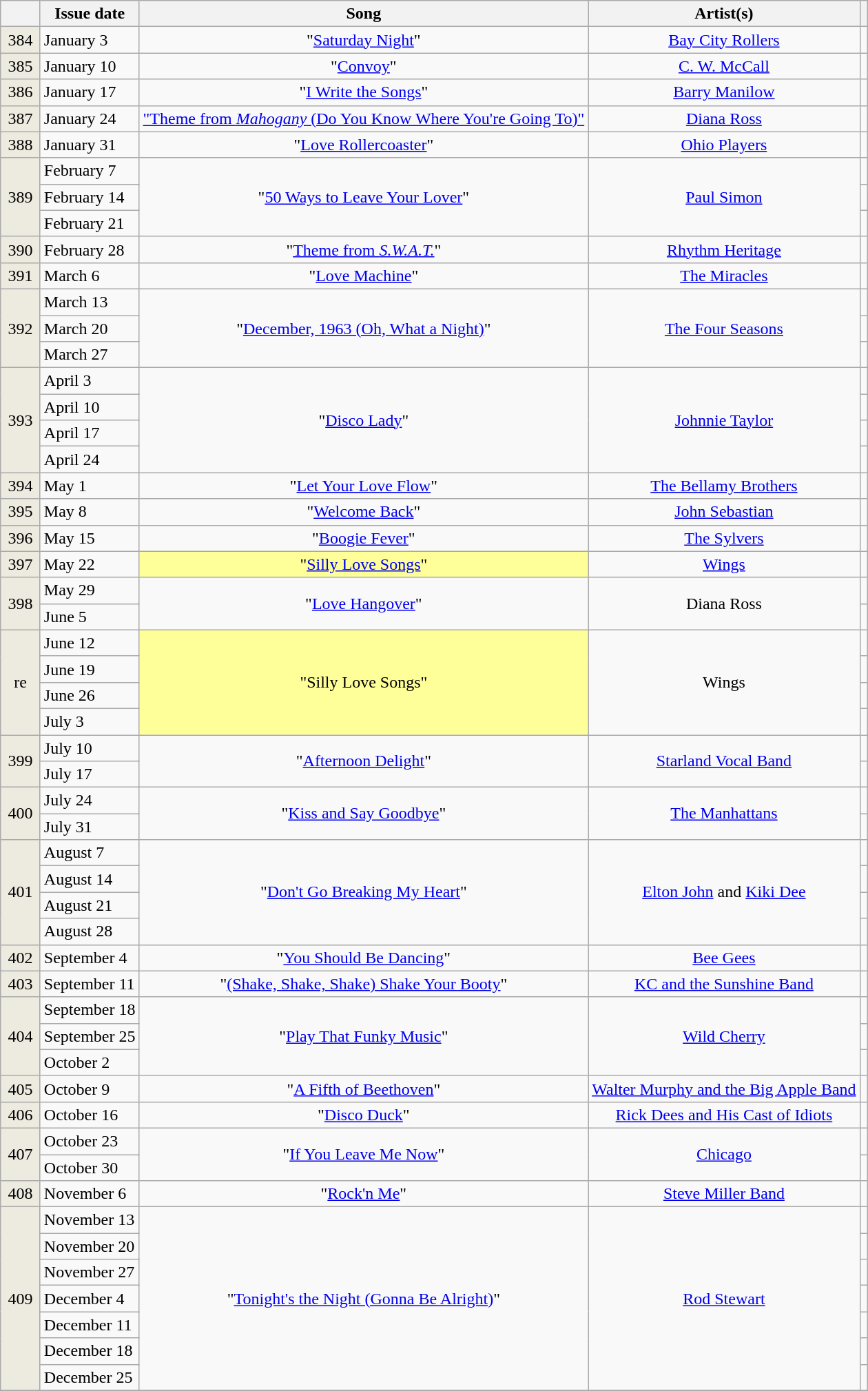<table class="wikitable">
<tr>
<th width=31></th>
<th>Issue date</th>
<th>Song</th>
<th>Artist(s)</th>
<th></th>
</tr>
<tr>
<td align="center" bgcolor=EDEAE0>384</td>
<td>January 3</td>
<td align="center">"<a href='#'>Saturday Night</a>"</td>
<td align="center"><a href='#'>Bay City Rollers</a></td>
<td align="center"></td>
</tr>
<tr>
<td align="center" bgcolor=EDEAE0>385</td>
<td>January 10</td>
<td align="center">"<a href='#'>Convoy</a>"</td>
<td align="center"><a href='#'>C. W. McCall</a></td>
<td align="center"></td>
</tr>
<tr>
<td align="center" bgcolor=EDEAE0>386</td>
<td>January 17</td>
<td align="center">"<a href='#'>I Write the Songs</a>"</td>
<td align="center"><a href='#'>Barry Manilow</a></td>
<td align="center"></td>
</tr>
<tr>
<td align="center" bgcolor=EDEAE0>387</td>
<td>January 24</td>
<td align="center"><a href='#'>"Theme from <em>Mahogany</em> (Do You Know Where You're Going To)"</a></td>
<td align="center"><a href='#'>Diana Ross</a></td>
<td align="center"></td>
</tr>
<tr>
<td align="center" bgcolor=EDEAE0>388</td>
<td>January 31</td>
<td align="center">"<a href='#'>Love Rollercoaster</a>"</td>
<td align="center"><a href='#'>Ohio Players</a></td>
<td align="center"></td>
</tr>
<tr>
<td align="center" bgcolor=EDEAE0 rowspan=3>389</td>
<td>February 7</td>
<td align="center" rowspan="3">"<a href='#'>50 Ways to Leave Your Lover</a>"</td>
<td align="center" rowspan="3"><a href='#'>Paul Simon</a></td>
<td align="center"></td>
</tr>
<tr>
<td>February 14</td>
<td align="center"></td>
</tr>
<tr>
<td>February 21</td>
<td align="center"></td>
</tr>
<tr>
<td align="center" bgcolor=EDEAE0>390</td>
<td>February 28</td>
<td align="center">"<a href='#'>Theme from <em>S.W.A.T.</em></a>"</td>
<td align="center"><a href='#'>Rhythm Heritage</a></td>
<td align="center"></td>
</tr>
<tr>
<td align="center" bgcolor=EDEAE0>391</td>
<td>March 6</td>
<td align="center">"<a href='#'>Love Machine</a>"</td>
<td align="center"><a href='#'>The Miracles</a></td>
<td align="center"></td>
</tr>
<tr>
<td align="center" bgcolor=EDEAE0 rowspan=3>392</td>
<td>March 13</td>
<td align="center" rowspan="3">"<a href='#'>December, 1963 (Oh, What a Night)</a>"</td>
<td align="center" rowspan="3"><a href='#'>The Four Seasons</a></td>
<td align="center"></td>
</tr>
<tr>
<td>March 20</td>
<td align="center"></td>
</tr>
<tr>
<td>March 27</td>
<td align="center"></td>
</tr>
<tr>
<td align="center" bgcolor=EDEAE0 rowspan=4>393</td>
<td>April 3</td>
<td align="center" rowspan="4">"<a href='#'>Disco Lady</a>"</td>
<td align="center" rowspan="4"><a href='#'>Johnnie Taylor</a></td>
<td align="center"></td>
</tr>
<tr>
<td>April 10</td>
<td align="center"></td>
</tr>
<tr>
<td>April 17</td>
<td align="center"></td>
</tr>
<tr>
<td>April 24</td>
<td align="center"></td>
</tr>
<tr>
<td align="center" bgcolor=EDEAE0>394</td>
<td>May 1</td>
<td align="center">"<a href='#'>Let Your Love Flow</a>"</td>
<td align="center"><a href='#'>The Bellamy Brothers</a></td>
<td align="center"></td>
</tr>
<tr>
<td align="center" bgcolor=EDEAE0>395</td>
<td>May 8</td>
<td align="center">"<a href='#'>Welcome Back</a>"</td>
<td align="center"><a href='#'>John Sebastian</a></td>
<td align="center"></td>
</tr>
<tr>
<td align="center" bgcolor=EDEAE0>396</td>
<td>May 15</td>
<td align="center">"<a href='#'>Boogie Fever</a>"</td>
<td align="center"><a href='#'>The Sylvers</a></td>
<td align="center"></td>
</tr>
<tr>
<td align="center" bgcolor=EDEAE0>397</td>
<td>May 22</td>
<td bgcolor=#FFFF99 align="center">"<a href='#'>Silly Love Songs</a>"</td>
<td align="center"><a href='#'>Wings</a></td>
<td align="center"></td>
</tr>
<tr>
<td align="center" bgcolor=EDEAE0 rowspan=2>398</td>
<td>May 29</td>
<td align="center" rowspan="2">"<a href='#'>Love Hangover</a>"</td>
<td align="center" rowspan="2">Diana Ross</td>
<td align="center"></td>
</tr>
<tr>
<td>June 5</td>
<td align="center"></td>
</tr>
<tr>
<td align="center" bgcolor=EDEAE0 rowspan=4>re</td>
<td>June 12</td>
<td bgcolor=#FFFF99 align="center" rowspan="4">"Silly Love Songs"</td>
<td align="center" rowspan="4">Wings</td>
<td align="center"></td>
</tr>
<tr>
<td>June 19</td>
<td align="center"></td>
</tr>
<tr>
<td>June 26</td>
<td align="center"></td>
</tr>
<tr>
<td>July 3</td>
<td align="center"></td>
</tr>
<tr>
<td align="center" bgcolor=EDEAE0 rowspan=2>399</td>
<td>July 10</td>
<td align="center" rowspan="2">"<a href='#'>Afternoon Delight</a>"</td>
<td align="center" rowspan="2"><a href='#'>Starland Vocal Band</a></td>
<td align="center"></td>
</tr>
<tr>
<td>July 17</td>
<td align="center"></td>
</tr>
<tr>
<td align="center" bgcolor=EDEAE0 rowspan=2>400</td>
<td>July 24</td>
<td align="center" rowspan="2">"<a href='#'>Kiss and Say Goodbye</a>"</td>
<td align="center" rowspan="2"><a href='#'>The Manhattans</a></td>
<td align="center"></td>
</tr>
<tr>
<td>July 31</td>
<td align="center"></td>
</tr>
<tr>
<td align="center" bgcolor=EDEAE0 rowspan=4>401</td>
<td>August 7</td>
<td align="center" rowspan="4">"<a href='#'>Don't Go Breaking My Heart</a>"</td>
<td align="center" rowspan="4"><a href='#'>Elton John</a> and <a href='#'>Kiki Dee</a></td>
<td align="center"></td>
</tr>
<tr>
<td>August 14</td>
<td align="center"></td>
</tr>
<tr>
<td>August 21</td>
<td align="center"></td>
</tr>
<tr>
<td>August 28</td>
<td align="center"></td>
</tr>
<tr>
<td align="center" bgcolor=EDEAE0>402</td>
<td>September 4</td>
<td align="center">"<a href='#'>You Should Be Dancing</a>"</td>
<td align="center"><a href='#'>Bee Gees</a></td>
<td align="center"></td>
</tr>
<tr>
<td align="center" bgcolor=EDEAE0>403</td>
<td>September 11</td>
<td align="center">"<a href='#'>(Shake, Shake, Shake) Shake Your Booty</a>"</td>
<td align="center"><a href='#'>KC and the Sunshine Band</a></td>
<td align="center"></td>
</tr>
<tr>
<td align="center" bgcolor=EDEAE0 rowspan=3>404</td>
<td>September 18</td>
<td align="center" rowspan="3">"<a href='#'>Play That Funky Music</a>"</td>
<td align="center" rowspan="3"><a href='#'>Wild Cherry</a></td>
<td align="center"></td>
</tr>
<tr>
<td>September 25</td>
<td align="center"></td>
</tr>
<tr>
<td>October 2</td>
<td align="center"></td>
</tr>
<tr>
<td align="center" bgcolor=EDEAE0>405</td>
<td>October 9</td>
<td align="center">"<a href='#'>A Fifth of Beethoven</a>"</td>
<td align="center"><a href='#'>Walter Murphy and the Big Apple Band</a></td>
<td align="center"></td>
</tr>
<tr>
<td align="center" bgcolor=EDEAE0>406</td>
<td>October 16</td>
<td align="center">"<a href='#'>Disco Duck</a>"</td>
<td align="center"><a href='#'>Rick Dees and His Cast of Idiots</a></td>
<td align="center"></td>
</tr>
<tr>
<td align="center" bgcolor=EDEAE0 rowspan=2>407</td>
<td>October 23</td>
<td align="center" rowspan="2">"<a href='#'>If You Leave Me Now</a>"</td>
<td align="center" rowspan="2"><a href='#'>Chicago</a></td>
<td align="center"></td>
</tr>
<tr>
<td>October 30</td>
<td align="center"></td>
</tr>
<tr>
<td align="center" bgcolor=EDEAE0>408</td>
<td>November 6</td>
<td align="center">"<a href='#'>Rock'n Me</a>"</td>
<td align="center"><a href='#'>Steve Miller Band</a></td>
<td align="center"></td>
</tr>
<tr>
<td align="center" bgcolor=EDEAE0 rowspan=7>409</td>
<td>November 13</td>
<td align="center" rowspan="7">"<a href='#'>Tonight's the Night (Gonna Be Alright)</a>"</td>
<td align="center" rowspan="7"><a href='#'>Rod Stewart</a></td>
<td align="center"></td>
</tr>
<tr>
<td>November 20</td>
<td align="center"></td>
</tr>
<tr>
<td>November 27</td>
<td align="center"></td>
</tr>
<tr>
<td>December 4</td>
<td align="center"></td>
</tr>
<tr>
<td>December 11</td>
<td align="center"></td>
</tr>
<tr>
<td>December 18</td>
<td align="center"></td>
</tr>
<tr>
<td>December 25</td>
<td align="center"></td>
</tr>
<tr>
</tr>
</table>
